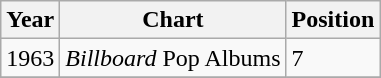<table class="wikitable">
<tr>
<th>Year</th>
<th>Chart</th>
<th>Position</th>
</tr>
<tr>
<td>1963</td>
<td><em>Billboard</em> Pop Albums</td>
<td>7</td>
</tr>
<tr>
</tr>
</table>
